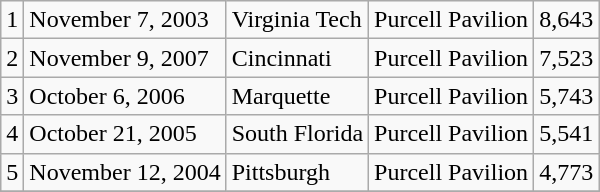<table class="wikitable">
<tr>
<td>1</td>
<td>November 7, 2003</td>
<td>Virginia Tech</td>
<td>Purcell Pavilion</td>
<td>8,643</td>
</tr>
<tr>
<td>2</td>
<td>November 9, 2007</td>
<td>Cincinnati</td>
<td>Purcell Pavilion</td>
<td>7,523</td>
</tr>
<tr>
<td>3</td>
<td>October 6, 2006</td>
<td>Marquette</td>
<td>Purcell Pavilion</td>
<td>5,743</td>
</tr>
<tr>
<td>4</td>
<td>October 21, 2005</td>
<td>South Florida</td>
<td>Purcell Pavilion</td>
<td>5,541</td>
</tr>
<tr>
<td>5</td>
<td>November 12, 2004</td>
<td>Pittsburgh</td>
<td>Purcell Pavilion</td>
<td>4,773</td>
</tr>
<tr>
</tr>
</table>
